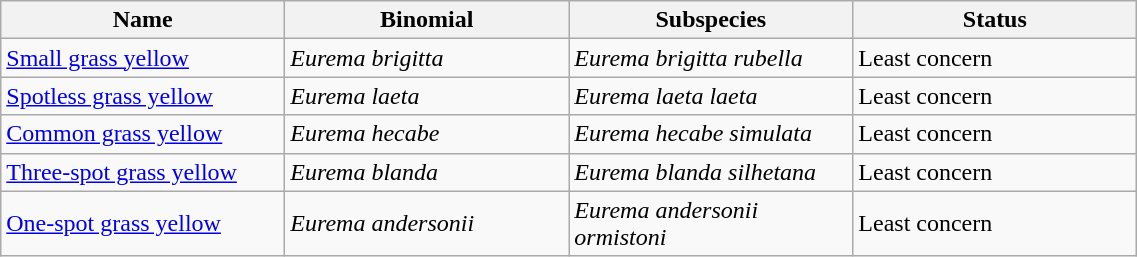<table width=60% class="wikitable">
<tr>
<th width=20%>Name</th>
<th width=20%>Binomial</th>
<th width=20%>Subspecies</th>
<th width=20%>Status</th>
</tr>
<tr>
<td><a href='#'>Small grass yellow</a><br>
</td>
<td><em>Eurema brigitta</em></td>
<td><em>Eurema brigitta rubella</em></td>
<td>Least concern</td>
</tr>
<tr>
<td><a href='#'>Spotless grass yellow</a><br>
</td>
<td><em>Eurema laeta</em></td>
<td><em>Eurema laeta laeta</em></td>
<td>Least concern</td>
</tr>
<tr>
<td><a href='#'>Common grass yellow</a><br>
</td>
<td><em>Eurema hecabe</em></td>
<td><em>Eurema hecabe simulata</em></td>
<td>Least concern</td>
</tr>
<tr>
<td><a href='#'>Three-spot grass yellow</a><br>
</td>
<td><em>Eurema blanda</em></td>
<td><em>Eurema blanda silhetana</em></td>
<td>Least concern</td>
</tr>
<tr>
<td><a href='#'>One-spot grass yellow</a><br></td>
<td><em>Eurema andersonii</em></td>
<td><em>Eurema andersonii ormistoni</em></td>
<td>Least concern</td>
</tr>
</table>
